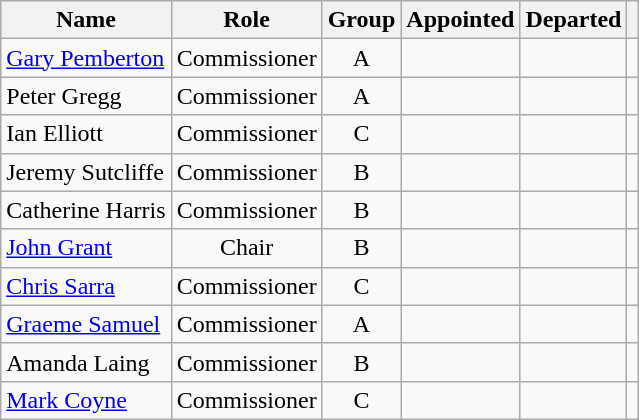<table class="wikitable sortable" style="text-align:center;">
<tr>
<th>Name</th>
<th>Role</th>
<th>Group</th>
<th>Appointed</th>
<th>Departed</th>
<th></th>
</tr>
<tr>
<td align=left><a href='#'>Gary Pemberton</a></td>
<td>Commissioner</td>
<td>A</td>
<td></td>
<td></td>
<td></td>
</tr>
<tr>
<td align=left>Peter Gregg</td>
<td>Commissioner</td>
<td>A</td>
<td></td>
<td></td>
<td></td>
</tr>
<tr>
<td align=left>Ian Elliott</td>
<td>Commissioner</td>
<td>C</td>
<td></td>
<td></td>
<td></td>
</tr>
<tr>
<td align=left>Jeremy Sutcliffe</td>
<td>Commissioner</td>
<td>B</td>
<td></td>
<td></td>
<td></td>
</tr>
<tr>
<td align=left>Catherine Harris</td>
<td>Commissioner</td>
<td>B</td>
<td></td>
<td></td>
<td></td>
</tr>
<tr>
<td align=left><a href='#'>John Grant</a></td>
<td>Chair</td>
<td>B</td>
<td></td>
<td></td>
<td></td>
</tr>
<tr>
<td align=left><a href='#'>Chris Sarra</a></td>
<td>Commissioner</td>
<td>C</td>
<td></td>
<td></td>
<td></td>
</tr>
<tr>
<td align=left><a href='#'>Graeme Samuel</a></td>
<td>Commissioner</td>
<td>A</td>
<td></td>
<td></td>
<td></td>
</tr>
<tr>
<td align=left>Amanda Laing</td>
<td>Commissioner</td>
<td>B</td>
<td></td>
<td></td>
<td></td>
</tr>
<tr>
<td align=left><a href='#'>Mark Coyne</a></td>
<td>Commissioner</td>
<td>C</td>
<td></td>
<td></td>
<td></td>
</tr>
</table>
